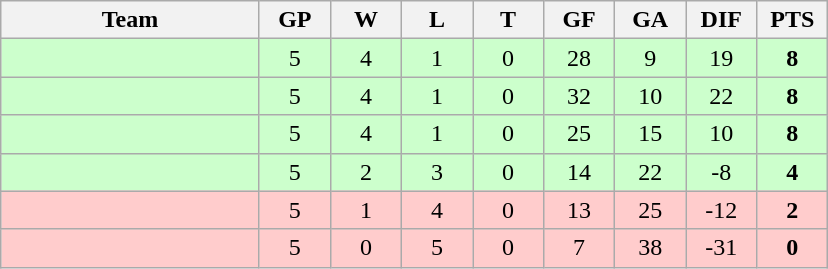<table class="wikitable" style="text-align:center;">
<tr>
<th width=165>Team</th>
<th width=40>GP</th>
<th width=40>W</th>
<th width=40>L</th>
<th width=40>T</th>
<th width=40>GF</th>
<th width=40>GA</th>
<th width=40>DIF</th>
<th width=40>PTS</th>
</tr>
<tr style="background:#ccffcc;">
<td align=left></td>
<td>5</td>
<td>4</td>
<td>1</td>
<td>0</td>
<td>28</td>
<td>9</td>
<td>19</td>
<td><strong>8</strong></td>
</tr>
<tr style="background:#ccffcc;">
<td align=left></td>
<td>5</td>
<td>4</td>
<td>1</td>
<td>0</td>
<td>32</td>
<td>10</td>
<td>22</td>
<td><strong>8</strong></td>
</tr>
<tr style="background:#ccffcc;">
<td align=left></td>
<td>5</td>
<td>4</td>
<td>1</td>
<td>0</td>
<td>25</td>
<td>15</td>
<td>10</td>
<td><strong>8</strong></td>
</tr>
<tr style="background:#ccffcc;">
<td align=left></td>
<td>5</td>
<td>2</td>
<td>3</td>
<td>0</td>
<td>14</td>
<td>22</td>
<td>-8</td>
<td><strong>4</strong></td>
</tr>
<tr style="background:#ffcccc;">
<td align=left></td>
<td>5</td>
<td>1</td>
<td>4</td>
<td>0</td>
<td>13</td>
<td>25</td>
<td>-12</td>
<td><strong>2</strong></td>
</tr>
<tr style="background:#ffcccc;">
<td align=left></td>
<td>5</td>
<td>0</td>
<td>5</td>
<td>0</td>
<td>7</td>
<td>38</td>
<td>-31</td>
<td><strong>0</strong></td>
</tr>
</table>
